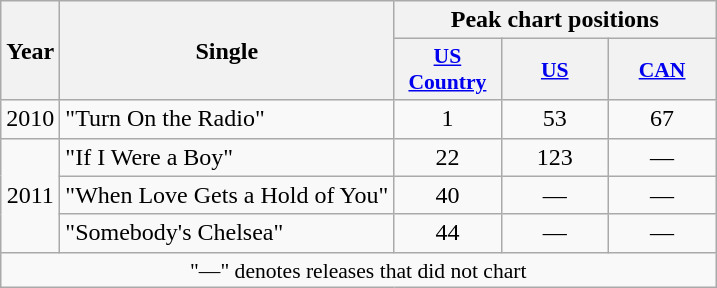<table class="wikitable" style="text-align:center;">
<tr>
<th scope="col" rowspan="2">Year</th>
<th scope="col" rowspan="2">Single</th>
<th scope="col" colspan="3">Peak chart positions</th>
</tr>
<tr>
<th scope="col" style="width:4.5em;font-size:90%;"><a href='#'>US Country</a><br></th>
<th scope="col" style="width:4.5em;font-size:90%;"><a href='#'>US</a><br></th>
<th scope="col" style="width:4.5em;font-size:90%;"><a href='#'>CAN</a><br></th>
</tr>
<tr>
<td>2010</td>
<td style="text-align:left;">"Turn On the Radio"</td>
<td>1</td>
<td>53</td>
<td>67</td>
</tr>
<tr>
<td rowspan="3">2011</td>
<td style="text-align:left;">"If I Were a Boy"</td>
<td>22</td>
<td>123</td>
<td>—</td>
</tr>
<tr>
<td style="text-align:left;">"When Love Gets a Hold of You"</td>
<td>40</td>
<td>—</td>
<td>—</td>
</tr>
<tr>
<td style="text-align:left;">"Somebody's Chelsea"</td>
<td>44</td>
<td>—</td>
<td>—</td>
</tr>
<tr>
<td colspan="10" style="font-size:90%">"—" denotes releases that did not chart</td>
</tr>
</table>
